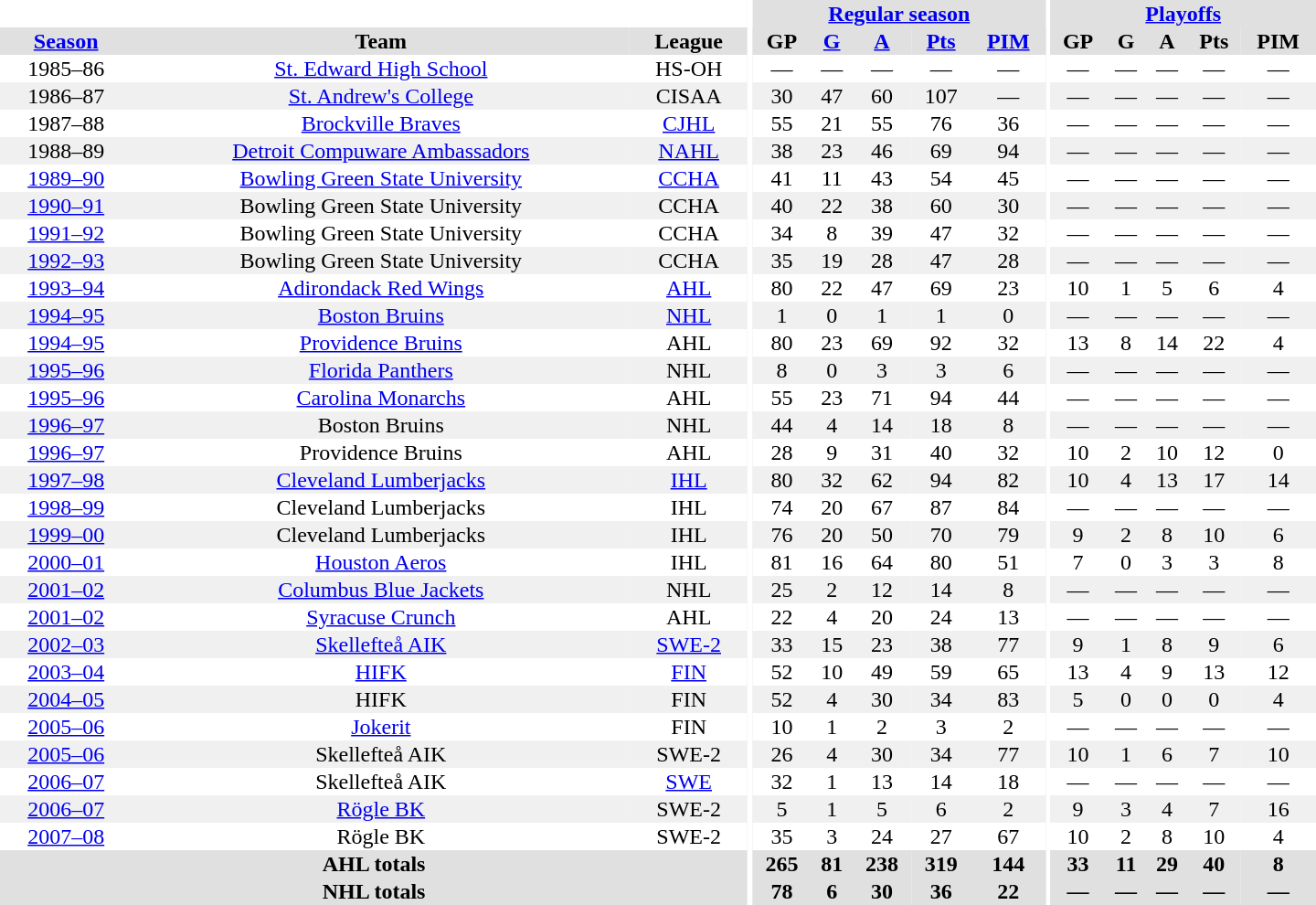<table border="0" cellpadding="1" cellspacing="0" style="text-align:center; width:60em">
<tr bgcolor="#e0e0e0">
<th colspan="3" bgcolor="#ffffff"></th>
<th rowspan="100" bgcolor="#ffffff"></th>
<th colspan="5"><a href='#'>Regular season</a></th>
<th rowspan="100" bgcolor="#ffffff"></th>
<th colspan="5"><a href='#'>Playoffs</a></th>
</tr>
<tr bgcolor="#e0e0e0">
<th><a href='#'>Season</a></th>
<th>Team</th>
<th>League</th>
<th>GP</th>
<th><a href='#'>G</a></th>
<th><a href='#'>A</a></th>
<th><a href='#'>Pts</a></th>
<th><a href='#'>PIM</a></th>
<th>GP</th>
<th>G</th>
<th>A</th>
<th>Pts</th>
<th>PIM</th>
</tr>
<tr>
<td>1985–86</td>
<td><a href='#'>St. Edward High School</a></td>
<td>HS-OH</td>
<td>—</td>
<td>—</td>
<td>—</td>
<td>—</td>
<td>—</td>
<td>—</td>
<td>—</td>
<td>—</td>
<td>—</td>
<td>—</td>
</tr>
<tr bgcolor="#f0f0f0">
<td>1986–87</td>
<td><a href='#'>St. Andrew's College</a></td>
<td>CISAA</td>
<td>30</td>
<td>47</td>
<td>60</td>
<td>107</td>
<td>—</td>
<td>—</td>
<td>—</td>
<td>—</td>
<td>—</td>
<td>—</td>
</tr>
<tr>
<td>1987–88</td>
<td><a href='#'>Brockville Braves</a></td>
<td><a href='#'>CJHL</a></td>
<td>55</td>
<td>21</td>
<td>55</td>
<td>76</td>
<td>36</td>
<td>—</td>
<td>—</td>
<td>—</td>
<td>—</td>
<td>—</td>
</tr>
<tr bgcolor="#f0f0f0">
<td>1988–89</td>
<td><a href='#'>Detroit Compuware Ambassadors</a></td>
<td><a href='#'>NAHL</a></td>
<td>38</td>
<td>23</td>
<td>46</td>
<td>69</td>
<td>94</td>
<td>—</td>
<td>—</td>
<td>—</td>
<td>—</td>
<td>—</td>
</tr>
<tr>
<td><a href='#'>1989–90</a></td>
<td><a href='#'>Bowling Green State University</a></td>
<td><a href='#'>CCHA</a></td>
<td>41</td>
<td>11</td>
<td>43</td>
<td>54</td>
<td>45</td>
<td>—</td>
<td>—</td>
<td>—</td>
<td>—</td>
<td>—</td>
</tr>
<tr bgcolor="#f0f0f0">
<td><a href='#'>1990–91</a></td>
<td>Bowling Green State University</td>
<td>CCHA</td>
<td>40</td>
<td>22</td>
<td>38</td>
<td>60</td>
<td>30</td>
<td>—</td>
<td>—</td>
<td>—</td>
<td>—</td>
<td>—</td>
</tr>
<tr>
<td><a href='#'>1991–92</a></td>
<td>Bowling Green State University</td>
<td>CCHA</td>
<td>34</td>
<td>8</td>
<td>39</td>
<td>47</td>
<td>32</td>
<td>—</td>
<td>—</td>
<td>—</td>
<td>—</td>
<td>—</td>
</tr>
<tr bgcolor="#f0f0f0">
<td><a href='#'>1992–93</a></td>
<td>Bowling Green State University</td>
<td>CCHA</td>
<td>35</td>
<td>19</td>
<td>28</td>
<td>47</td>
<td>28</td>
<td>—</td>
<td>—</td>
<td>—</td>
<td>—</td>
<td>—</td>
</tr>
<tr>
<td><a href='#'>1993–94</a></td>
<td><a href='#'>Adirondack Red Wings</a></td>
<td><a href='#'>AHL</a></td>
<td>80</td>
<td>22</td>
<td>47</td>
<td>69</td>
<td>23</td>
<td>10</td>
<td>1</td>
<td>5</td>
<td>6</td>
<td>4</td>
</tr>
<tr bgcolor="#f0f0f0">
<td><a href='#'>1994–95</a></td>
<td><a href='#'>Boston Bruins</a></td>
<td><a href='#'>NHL</a></td>
<td>1</td>
<td>0</td>
<td>1</td>
<td>1</td>
<td>0</td>
<td>—</td>
<td>—</td>
<td>—</td>
<td>—</td>
<td>—</td>
</tr>
<tr>
<td><a href='#'>1994–95</a></td>
<td><a href='#'>Providence Bruins</a></td>
<td>AHL</td>
<td>80</td>
<td>23</td>
<td>69</td>
<td>92</td>
<td>32</td>
<td>13</td>
<td>8</td>
<td>14</td>
<td>22</td>
<td>4</td>
</tr>
<tr bgcolor="#f0f0f0">
<td><a href='#'>1995–96</a></td>
<td><a href='#'>Florida Panthers</a></td>
<td>NHL</td>
<td>8</td>
<td>0</td>
<td>3</td>
<td>3</td>
<td>6</td>
<td>—</td>
<td>—</td>
<td>—</td>
<td>—</td>
<td>—</td>
</tr>
<tr>
<td><a href='#'>1995–96</a></td>
<td><a href='#'>Carolina Monarchs</a></td>
<td>AHL</td>
<td>55</td>
<td>23</td>
<td>71</td>
<td>94</td>
<td>44</td>
<td>—</td>
<td>—</td>
<td>—</td>
<td>—</td>
<td>—</td>
</tr>
<tr bgcolor="#f0f0f0">
<td><a href='#'>1996–97</a></td>
<td>Boston Bruins</td>
<td>NHL</td>
<td>44</td>
<td>4</td>
<td>14</td>
<td>18</td>
<td>8</td>
<td>—</td>
<td>—</td>
<td>—</td>
<td>—</td>
<td>—</td>
</tr>
<tr>
<td><a href='#'>1996–97</a></td>
<td>Providence Bruins</td>
<td>AHL</td>
<td>28</td>
<td>9</td>
<td>31</td>
<td>40</td>
<td>32</td>
<td>10</td>
<td>2</td>
<td>10</td>
<td>12</td>
<td>0</td>
</tr>
<tr bgcolor="#f0f0f0">
<td><a href='#'>1997–98</a></td>
<td><a href='#'>Cleveland Lumberjacks</a></td>
<td><a href='#'>IHL</a></td>
<td>80</td>
<td>32</td>
<td>62</td>
<td>94</td>
<td>82</td>
<td>10</td>
<td>4</td>
<td>13</td>
<td>17</td>
<td>14</td>
</tr>
<tr>
<td><a href='#'>1998–99</a></td>
<td>Cleveland Lumberjacks</td>
<td>IHL</td>
<td>74</td>
<td>20</td>
<td>67</td>
<td>87</td>
<td>84</td>
<td>—</td>
<td>—</td>
<td>—</td>
<td>—</td>
<td>—</td>
</tr>
<tr bgcolor="#f0f0f0">
<td><a href='#'>1999–00</a></td>
<td>Cleveland Lumberjacks</td>
<td>IHL</td>
<td>76</td>
<td>20</td>
<td>50</td>
<td>70</td>
<td>79</td>
<td>9</td>
<td>2</td>
<td>8</td>
<td>10</td>
<td>6</td>
</tr>
<tr>
<td><a href='#'>2000–01</a></td>
<td><a href='#'>Houston Aeros</a></td>
<td>IHL</td>
<td>81</td>
<td>16</td>
<td>64</td>
<td>80</td>
<td>51</td>
<td>7</td>
<td>0</td>
<td>3</td>
<td>3</td>
<td>8</td>
</tr>
<tr bgcolor="#f0f0f0">
<td><a href='#'>2001–02</a></td>
<td><a href='#'>Columbus Blue Jackets</a></td>
<td>NHL</td>
<td>25</td>
<td>2</td>
<td>12</td>
<td>14</td>
<td>8</td>
<td>—</td>
<td>—</td>
<td>—</td>
<td>—</td>
<td>—</td>
</tr>
<tr>
<td><a href='#'>2001–02</a></td>
<td><a href='#'>Syracuse Crunch</a></td>
<td>AHL</td>
<td>22</td>
<td>4</td>
<td>20</td>
<td>24</td>
<td>13</td>
<td>—</td>
<td>—</td>
<td>—</td>
<td>—</td>
<td>—</td>
</tr>
<tr bgcolor="#f0f0f0">
<td><a href='#'>2002–03</a></td>
<td><a href='#'>Skellefteå AIK</a></td>
<td><a href='#'>SWE-2</a></td>
<td>33</td>
<td>15</td>
<td>23</td>
<td>38</td>
<td>77</td>
<td>9</td>
<td>1</td>
<td>8</td>
<td>9</td>
<td>6</td>
</tr>
<tr>
<td><a href='#'>2003–04</a></td>
<td><a href='#'>HIFK</a></td>
<td><a href='#'>FIN</a></td>
<td>52</td>
<td>10</td>
<td>49</td>
<td>59</td>
<td>65</td>
<td>13</td>
<td>4</td>
<td>9</td>
<td>13</td>
<td>12</td>
</tr>
<tr bgcolor="#f0f0f0">
<td><a href='#'>2004–05</a></td>
<td>HIFK</td>
<td>FIN</td>
<td>52</td>
<td>4</td>
<td>30</td>
<td>34</td>
<td>83</td>
<td>5</td>
<td>0</td>
<td>0</td>
<td>0</td>
<td>4</td>
</tr>
<tr>
<td><a href='#'>2005–06</a></td>
<td><a href='#'>Jokerit</a></td>
<td>FIN</td>
<td>10</td>
<td>1</td>
<td>2</td>
<td>3</td>
<td>2</td>
<td>—</td>
<td>—</td>
<td>—</td>
<td>—</td>
<td>—</td>
</tr>
<tr bgcolor="#f0f0f0">
<td><a href='#'>2005–06</a></td>
<td>Skellefteå AIK</td>
<td>SWE-2</td>
<td>26</td>
<td>4</td>
<td>30</td>
<td>34</td>
<td>77</td>
<td>10</td>
<td>1</td>
<td>6</td>
<td>7</td>
<td>10</td>
</tr>
<tr>
<td><a href='#'>2006–07</a></td>
<td>Skellefteå AIK</td>
<td><a href='#'>SWE</a></td>
<td>32</td>
<td>1</td>
<td>13</td>
<td>14</td>
<td>18</td>
<td>—</td>
<td>—</td>
<td>—</td>
<td>—</td>
<td>—</td>
</tr>
<tr bgcolor="#f0f0f0">
<td><a href='#'>2006–07</a></td>
<td><a href='#'>Rögle BK</a></td>
<td>SWE-2</td>
<td>5</td>
<td>1</td>
<td>5</td>
<td>6</td>
<td>2</td>
<td>9</td>
<td>3</td>
<td>4</td>
<td>7</td>
<td>16</td>
</tr>
<tr>
<td><a href='#'>2007–08</a></td>
<td>Rögle BK</td>
<td>SWE-2</td>
<td>35</td>
<td>3</td>
<td>24</td>
<td>27</td>
<td>67</td>
<td>10</td>
<td>2</td>
<td>8</td>
<td>10</td>
<td>4</td>
</tr>
<tr bgcolor="#e0e0e0">
<th colspan="3">AHL totals</th>
<th>265</th>
<th>81</th>
<th>238</th>
<th>319</th>
<th>144</th>
<th>33</th>
<th>11</th>
<th>29</th>
<th>40</th>
<th>8</th>
</tr>
<tr bgcolor="#e0e0e0">
<th colspan="3">NHL totals</th>
<th>78</th>
<th>6</th>
<th>30</th>
<th>36</th>
<th>22</th>
<th>—</th>
<th>—</th>
<th>—</th>
<th>—</th>
<th>—</th>
</tr>
</table>
